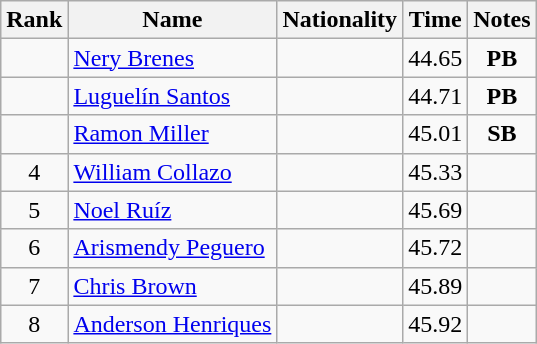<table class="wikitable sortable" style="text-align:center">
<tr>
<th>Rank</th>
<th>Name</th>
<th>Nationality</th>
<th>Time</th>
<th>Notes</th>
</tr>
<tr>
<td></td>
<td align=left><a href='#'>Nery Brenes</a></td>
<td align=left></td>
<td>44.65</td>
<td><strong>PB</strong></td>
</tr>
<tr>
<td></td>
<td align=left><a href='#'>Luguelín Santos</a></td>
<td align=left></td>
<td>44.71</td>
<td><strong>PB</strong></td>
</tr>
<tr>
<td></td>
<td align=left><a href='#'>Ramon Miller</a></td>
<td align=left></td>
<td>45.01</td>
<td><strong>SB</strong></td>
</tr>
<tr>
<td>4</td>
<td align=left><a href='#'>William Collazo</a></td>
<td align=left></td>
<td>45.33</td>
<td></td>
</tr>
<tr>
<td>5</td>
<td align=left><a href='#'>Noel Ruíz</a></td>
<td align=left></td>
<td>45.69</td>
<td></td>
</tr>
<tr>
<td>6</td>
<td align=left><a href='#'>Arismendy Peguero</a></td>
<td align=left></td>
<td>45.72</td>
<td></td>
</tr>
<tr>
<td>7</td>
<td align=left><a href='#'>Chris Brown</a></td>
<td align=left></td>
<td>45.89</td>
<td></td>
</tr>
<tr>
<td>8</td>
<td align=left><a href='#'>Anderson Henriques</a></td>
<td align=left></td>
<td>45.92</td>
<td></td>
</tr>
</table>
